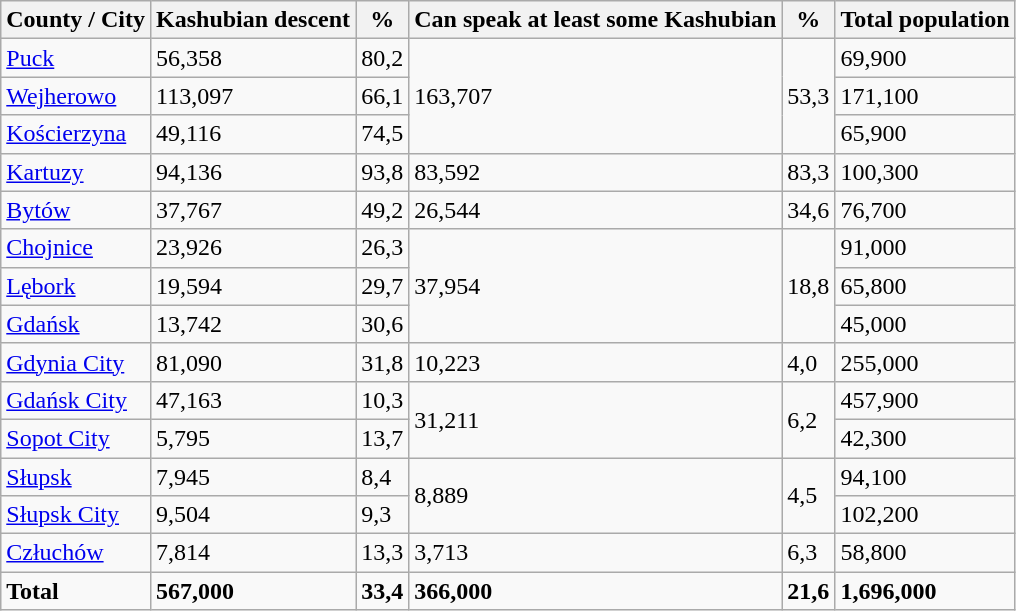<table class="wikitable sortable">
<tr>
<th>County / City</th>
<th>Kashubian descent</th>
<th>%</th>
<th>Can speak at least some Kashubian</th>
<th>%</th>
<th>Total population</th>
</tr>
<tr 1008753±56768>
<td><a href='#'>Puck</a></td>
<td>56,358</td>
<td>80,2</td>
<td rowspan="3">163,707</td>
<td rowspan="3">53,3</td>
<td>69,900</td>
</tr>
<tr>
<td><a href='#'>Wejherowo</a></td>
<td>113,097</td>
<td>66,1</td>
<td>171,100</td>
</tr>
<tr>
<td><a href='#'>Kościerzyna</a></td>
<td>49,116</td>
<td>74,5</td>
<td>65,900</td>
</tr>
<tr>
<td><a href='#'>Kartuzy</a></td>
<td>94,136</td>
<td>93,8</td>
<td>83,592</td>
<td>83,3</td>
<td>100,300</td>
</tr>
<tr>
<td><a href='#'>Bytów</a></td>
<td>37,767</td>
<td>49,2</td>
<td>26,544</td>
<td>34,6</td>
<td>76,700</td>
</tr>
<tr>
<td><a href='#'>Chojnice</a></td>
<td>23,926</td>
<td>26,3</td>
<td rowspan="3">37,954</td>
<td rowspan="3">18,8</td>
<td>91,000</td>
</tr>
<tr>
<td><a href='#'>Lębork</a></td>
<td>19,594</td>
<td>29,7</td>
<td>65,800</td>
</tr>
<tr>
<td><a href='#'>Gdańsk</a></td>
<td>13,742</td>
<td>30,6</td>
<td>45,000</td>
</tr>
<tr>
<td><a href='#'>Gdynia City</a></td>
<td>81,090</td>
<td>31,8</td>
<td>10,223</td>
<td>4,0</td>
<td>255,000</td>
</tr>
<tr>
<td><a href='#'>Gdańsk City</a></td>
<td>47,163</td>
<td>10,3</td>
<td rowspan="2">31,211</td>
<td rowspan="2">6,2</td>
<td>457,900</td>
</tr>
<tr>
<td><a href='#'>Sopot City</a></td>
<td>5,795</td>
<td>13,7</td>
<td>42,300</td>
</tr>
<tr>
<td><a href='#'>Słupsk</a></td>
<td>7,945</td>
<td>8,4</td>
<td rowspan="2">8,889</td>
<td rowspan="2">4,5</td>
<td>94,100</td>
</tr>
<tr>
<td><a href='#'>Słupsk City</a></td>
<td>9,504</td>
<td>9,3</td>
<td>102,200</td>
</tr>
<tr>
<td><a href='#'>Człuchów</a></td>
<td>7,814</td>
<td>13,3</td>
<td>3,713</td>
<td>6,3</td>
<td>58,800</td>
</tr>
<tr>
<td><strong>Total</strong></td>
<td><strong>567,000</strong></td>
<td><strong>33,4</strong></td>
<td><strong>366,000</strong></td>
<td><strong>21,6</strong></td>
<td><strong>1,696,000</strong></td>
</tr>
</table>
